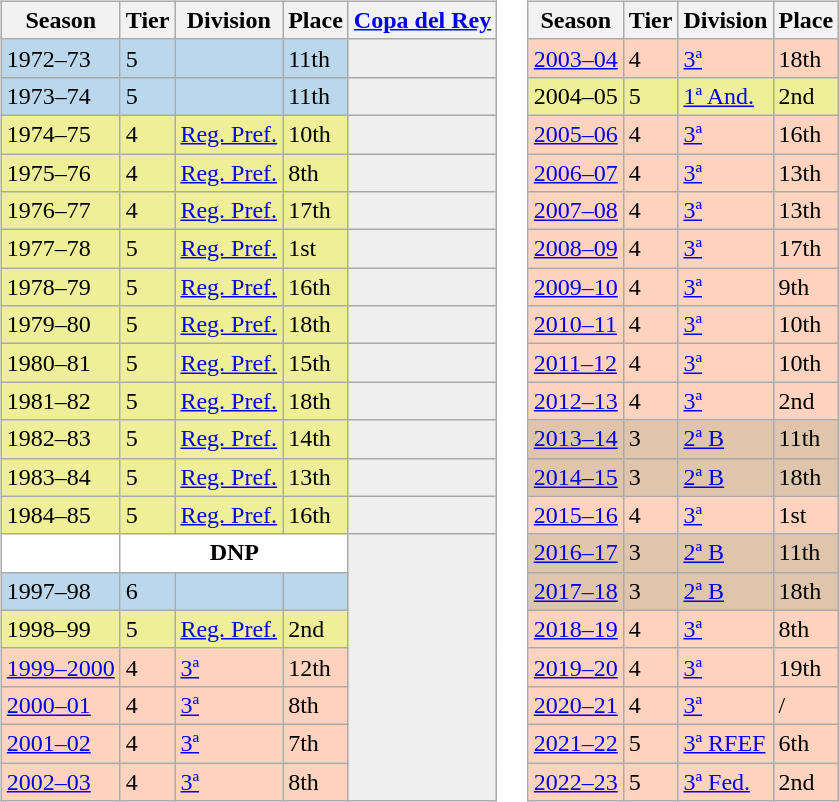<table>
<tr>
<td valign="top" width=0%><br><table class="wikitable">
<tr style="background:#f0f6fa;">
<th>Season</th>
<th>Tier</th>
<th>Division</th>
<th>Place</th>
<th><a href='#'>Copa del Rey</a></th>
</tr>
<tr>
<td style="background:#BBD7EC;">1972–73</td>
<td style="background:#BBD7EC;">5</td>
<td style="background:#BBD7EC;"></td>
<td style="background:#BBD7EC;">11th</td>
<th style="background:#efefef;"></th>
</tr>
<tr>
<td style="background:#BBD7EC;">1973–74</td>
<td style="background:#BBD7EC;">5</td>
<td style="background:#BBD7EC;"></td>
<td style="background:#BBD7EC;">11th</td>
<th style="background:#efefef;"></th>
</tr>
<tr>
<td style="background:#EFEF99;">1974–75</td>
<td style="background:#EFEF99;">4</td>
<td style="background:#EFEF99;"><a href='#'>Reg. Pref.</a></td>
<td style="background:#EFEF99;">10th</td>
<th style="background:#efefef;"></th>
</tr>
<tr>
<td style="background:#EFEF99;">1975–76</td>
<td style="background:#EFEF99;">4</td>
<td style="background:#EFEF99;"><a href='#'>Reg. Pref.</a></td>
<td style="background:#EFEF99;">8th</td>
<th style="background:#efefef;"></th>
</tr>
<tr>
<td style="background:#EFEF99;">1976–77</td>
<td style="background:#EFEF99;">4</td>
<td style="background:#EFEF99;"><a href='#'>Reg. Pref.</a></td>
<td style="background:#EFEF99;">17th</td>
<th style="background:#efefef;"></th>
</tr>
<tr>
<td style="background:#EFEF99;">1977–78</td>
<td style="background:#EFEF99;">5</td>
<td style="background:#EFEF99;"><a href='#'>Reg. Pref.</a></td>
<td style="background:#EFEF99;">1st</td>
<th style="background:#efefef;"></th>
</tr>
<tr>
<td style="background:#EFEF99;">1978–79</td>
<td style="background:#EFEF99;">5</td>
<td style="background:#EFEF99;"><a href='#'>Reg. Pref.</a></td>
<td style="background:#EFEF99;">16th</td>
<th style="background:#efefef;"></th>
</tr>
<tr>
<td style="background:#EFEF99;">1979–80</td>
<td style="background:#EFEF99;">5</td>
<td style="background:#EFEF99;"><a href='#'>Reg. Pref.</a></td>
<td style="background:#EFEF99;">18th</td>
<th style="background:#efefef;"></th>
</tr>
<tr>
<td style="background:#EFEF99;">1980–81</td>
<td style="background:#EFEF99;">5</td>
<td style="background:#EFEF99;"><a href='#'>Reg. Pref.</a></td>
<td style="background:#EFEF99;">15th</td>
<th style="background:#efefef;"></th>
</tr>
<tr>
<td style="background:#EFEF99;">1981–82</td>
<td style="background:#EFEF99;">5</td>
<td style="background:#EFEF99;"><a href='#'>Reg. Pref.</a></td>
<td style="background:#EFEF99;">18th</td>
<th style="background:#efefef;"></th>
</tr>
<tr>
<td style="background:#EFEF99;">1982–83</td>
<td style="background:#EFEF99;">5</td>
<td style="background:#EFEF99;"><a href='#'>Reg. Pref.</a></td>
<td style="background:#EFEF99;">14th</td>
<th style="background:#efefef;"></th>
</tr>
<tr>
<td style="background:#EFEF99;">1983–84</td>
<td style="background:#EFEF99;">5</td>
<td style="background:#EFEF99;"><a href='#'>Reg. Pref.</a></td>
<td style="background:#EFEF99;">13th</td>
<th style="background:#efefef;"></th>
</tr>
<tr>
<td style="background:#EFEF99;">1984–85</td>
<td style="background:#EFEF99;">5</td>
<td style="background:#EFEF99;"><a href='#'>Reg. Pref.</a></td>
<td style="background:#EFEF99;">16th</td>
<th style="background:#efefef;"></th>
</tr>
<tr>
<td style="background:#FFFFFF;"></td>
<th style="background:#FFFFFF;" colspan="3">DNP</th>
<th style="background:#efefef;" rowspan="7"></th>
</tr>
<tr>
<td style="background:#BBD7EC;">1997–98</td>
<td style="background:#BBD7EC;">6</td>
<td style="background:#BBD7EC;"></td>
<td style="background:#BBD7EC;"></td>
</tr>
<tr>
<td style="background:#EFEF99;">1998–99</td>
<td style="background:#EFEF99;">5</td>
<td style="background:#EFEF99;"><a href='#'>Reg. Pref.</a></td>
<td style="background:#EFEF99;">2nd</td>
</tr>
<tr>
<td style="background:#FFD3BD;"><a href='#'>1999–2000</a></td>
<td style="background:#FFD3BD;">4</td>
<td style="background:#FFD3BD;"><a href='#'>3ª</a></td>
<td style="background:#FFD3BD;">12th</td>
</tr>
<tr>
<td style="background:#FFD3BD;"><a href='#'>2000–01</a></td>
<td style="background:#FFD3BD;">4</td>
<td style="background:#FFD3BD;"><a href='#'>3ª</a></td>
<td style="background:#FFD3BD;">8th</td>
</tr>
<tr>
<td style="background:#FFD3BD;"><a href='#'>2001–02</a></td>
<td style="background:#FFD3BD;">4</td>
<td style="background:#FFD3BD;"><a href='#'>3ª</a></td>
<td style="background:#FFD3BD;">7th</td>
</tr>
<tr>
<td style="background:#FFD3BD;"><a href='#'>2002–03</a></td>
<td style="background:#FFD3BD;">4</td>
<td style="background:#FFD3BD;"><a href='#'>3ª</a></td>
<td style="background:#FFD3BD;">8th</td>
</tr>
</table>
</td>
<td valign="top" width=0%><br><table class="wikitable">
<tr style="background:#f0f6fa;">
<th>Season</th>
<th>Tier</th>
<th>Division</th>
<th>Place</th>
</tr>
<tr>
<td style="background:#FFD3BD;"><a href='#'>2003–04</a></td>
<td style="background:#FFD3BD;">4</td>
<td style="background:#FFD3BD;"><a href='#'>3ª</a></td>
<td style="background:#FFD3BD;">18th</td>
</tr>
<tr>
<td style="background:#EFEF99;">2004–05</td>
<td style="background:#EFEF99;">5</td>
<td style="background:#EFEF99;"><a href='#'>1ª And.</a></td>
<td style="background:#EFEF99;">2nd</td>
</tr>
<tr>
<td style="background:#FFD3BD;"><a href='#'>2005–06</a></td>
<td style="background:#FFD3BD;">4</td>
<td style="background:#FFD3BD;"><a href='#'>3ª</a></td>
<td style="background:#FFD3BD;">16th</td>
</tr>
<tr>
<td style="background:#FFD3BD;"><a href='#'>2006–07</a></td>
<td style="background:#FFD3BD;">4</td>
<td style="background:#FFD3BD;"><a href='#'>3ª</a></td>
<td style="background:#FFD3BD;">13th</td>
</tr>
<tr>
<td style="background:#FFD3BD;"><a href='#'>2007–08</a></td>
<td style="background:#FFD3BD;">4</td>
<td style="background:#FFD3BD;"><a href='#'>3ª</a></td>
<td style="background:#FFD3BD;">13th</td>
</tr>
<tr>
<td style="background:#FFD3BD;"><a href='#'>2008–09</a></td>
<td style="background:#FFD3BD;">4</td>
<td style="background:#FFD3BD;"><a href='#'>3ª</a></td>
<td style="background:#FFD3BD;">17th</td>
</tr>
<tr>
<td style="background:#FFD3BD;"><a href='#'>2009–10</a></td>
<td style="background:#FFD3BD;">4</td>
<td style="background:#FFD3BD;"><a href='#'>3ª</a></td>
<td style="background:#FFD3BD;">9th</td>
</tr>
<tr>
<td style="background:#FFD3BD;"><a href='#'>2010–11</a></td>
<td style="background:#FFD3BD;">4</td>
<td style="background:#FFD3BD;"><a href='#'>3ª</a></td>
<td style="background:#FFD3BD;">10th</td>
</tr>
<tr>
<td style="background:#FFD3BD;"><a href='#'>2011–12</a></td>
<td style="background:#FFD3BD;">4</td>
<td style="background:#FFD3BD;"><a href='#'>3ª</a></td>
<td style="background:#FFD3BD;">10th</td>
</tr>
<tr>
<td style="background:#FFD3BD;"><a href='#'>2012–13</a></td>
<td style="background:#FFD3BD;">4</td>
<td style="background:#FFD3BD;"><a href='#'>3ª</a></td>
<td style="background:#FFD3BD;">2nd</td>
</tr>
<tr>
<td style="background:#DEC5AB;"><a href='#'>2013–14</a></td>
<td style="background:#DEC5AB;">3</td>
<td style="background:#DEC5AB;"><a href='#'>2ª B</a></td>
<td style="background:#DEC5AB;">11th</td>
</tr>
<tr>
<td style="background:#DEC5AB;"><a href='#'>2014–15</a></td>
<td style="background:#DEC5AB;">3</td>
<td style="background:#DEC5AB;"><a href='#'>2ª B</a></td>
<td style="background:#DEC5AB;">18th</td>
</tr>
<tr>
<td style="background:#FFD3BD;"><a href='#'>2015–16</a></td>
<td style="background:#FFD3BD;">4</td>
<td style="background:#FFD3BD;"><a href='#'>3ª</a></td>
<td style="background:#FFD3BD;">1st</td>
</tr>
<tr>
<td style="background:#DEC5AB;"><a href='#'>2016–17</a></td>
<td style="background:#DEC5AB;">3</td>
<td style="background:#DEC5AB;"><a href='#'>2ª B</a></td>
<td style="background:#DEC5AB;">11th</td>
</tr>
<tr>
<td style="background:#DEC5AB;"><a href='#'>2017–18</a></td>
<td style="background:#DEC5AB;">3</td>
<td style="background:#DEC5AB;"><a href='#'>2ª B</a></td>
<td style="background:#DEC5AB;">18th</td>
</tr>
<tr>
<td style="background:#FFD3BD;"><a href='#'>2018–19</a></td>
<td style="background:#FFD3BD;">4</td>
<td style="background:#FFD3BD;"><a href='#'>3ª</a></td>
<td style="background:#FFD3BD;">8th</td>
</tr>
<tr>
<td style="background:#FFD3BD;"><a href='#'>2019–20</a></td>
<td style="background:#FFD3BD;">4</td>
<td style="background:#FFD3BD;"><a href='#'>3ª</a></td>
<td style="background:#FFD3BD;">19th</td>
</tr>
<tr>
<td style="background:#FFD3BD;"><a href='#'>2020–21</a></td>
<td style="background:#FFD3BD;">4</td>
<td style="background:#FFD3BD;"><a href='#'>3ª</a></td>
<td style="background:#FFD3BD;"> / </td>
</tr>
<tr>
<td style="background:#FFD3BD;"><a href='#'>2021–22</a></td>
<td style="background:#FFD3BD;">5</td>
<td style="background:#FFD3BD;"><a href='#'>3ª RFEF</a></td>
<td style="background:#FFD3BD;">6th</td>
</tr>
<tr>
<td style="background:#FFD3BD;"><a href='#'>2022–23</a></td>
<td style="background:#FFD3BD;">5</td>
<td style="background:#FFD3BD;"><a href='#'>3ª Fed.</a></td>
<td style="background:#FFD3BD;">2nd</td>
</tr>
</table>
</td>
</tr>
</table>
